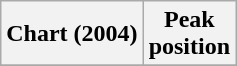<table class="wikitable sortable plainrowheaders" style="text-align:center">
<tr>
<th scope="col">Chart (2004)</th>
<th scope="col">Peak<br>position</th>
</tr>
<tr>
</tr>
</table>
